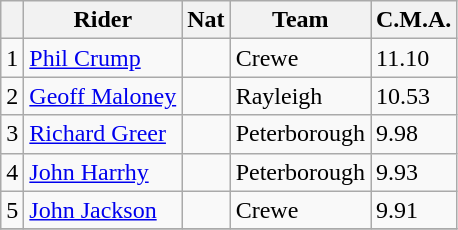<table class=wikitable>
<tr>
<th></th>
<th>Rider</th>
<th>Nat</th>
<th>Team</th>
<th>C.M.A.</th>
</tr>
<tr>
<td align="center">1</td>
<td><a href='#'>Phil Crump</a></td>
<td></td>
<td>Crewe</td>
<td>11.10</td>
</tr>
<tr>
<td align="center">2</td>
<td><a href='#'>Geoff Maloney</a></td>
<td></td>
<td>Rayleigh</td>
<td>10.53</td>
</tr>
<tr>
<td align="center">3</td>
<td><a href='#'>Richard Greer</a></td>
<td></td>
<td>Peterborough</td>
<td>9.98</td>
</tr>
<tr>
<td align="center">4</td>
<td><a href='#'>John Harrhy</a></td>
<td></td>
<td>Peterborough</td>
<td>9.93</td>
</tr>
<tr>
<td align="center">5</td>
<td><a href='#'>John Jackson</a></td>
<td></td>
<td>Crewe</td>
<td>9.91</td>
</tr>
<tr>
</tr>
</table>
